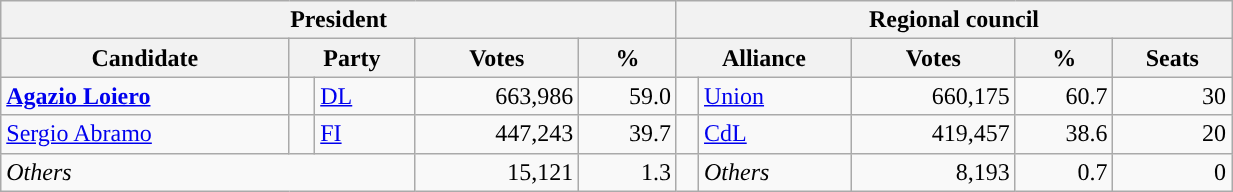<table class="wikitable" style="text-align:right; style="width=65%">
<tr>
<th colspan="5">President</th>
<th colspan="7">Regional council</th>
</tr>
<tr>
<th>Candidate</th>
<th colspan="2">Party</th>
<th>Votes</th>
<th>%</th>
<th colspan="2">Alliance</th>
<th>Votes</th>
<th>%</th>
<th>Seats</th>
</tr>
<tr>
<td style="text-align:left"><strong><a href='#'>Agazio Loiero</a></strong></td>
<td></td>
<td style="text-align:left"><a href='#'>DL</a></td>
<td>663,986</td>
<td>59.0</td>
<td></td>
<td style="text-align:left"><a href='#'>Union</a></td>
<td>660,175</td>
<td>60.7</td>
<td>30</td>
</tr>
<tr>
<td style="text-align:left"><a href='#'>Sergio Abramo</a></td>
<td></td>
<td style="text-align:left"><a href='#'>FI</a></td>
<td>447,243</td>
<td>39.7</td>
<td></td>
<td style="text-align:left"><a href='#'>CdL</a></td>
<td>419,457</td>
<td>38.6</td>
<td>20</td>
</tr>
<tr>
<td colspan="3" style="text-align:left"><em>Others</em></td>
<td>15,121</td>
<td>1.3</td>
<td></td>
<td style="text-align:left"><em>Others</em></td>
<td>8,193</td>
<td>0.7</td>
<td>0</td>
</tr>
</table>
